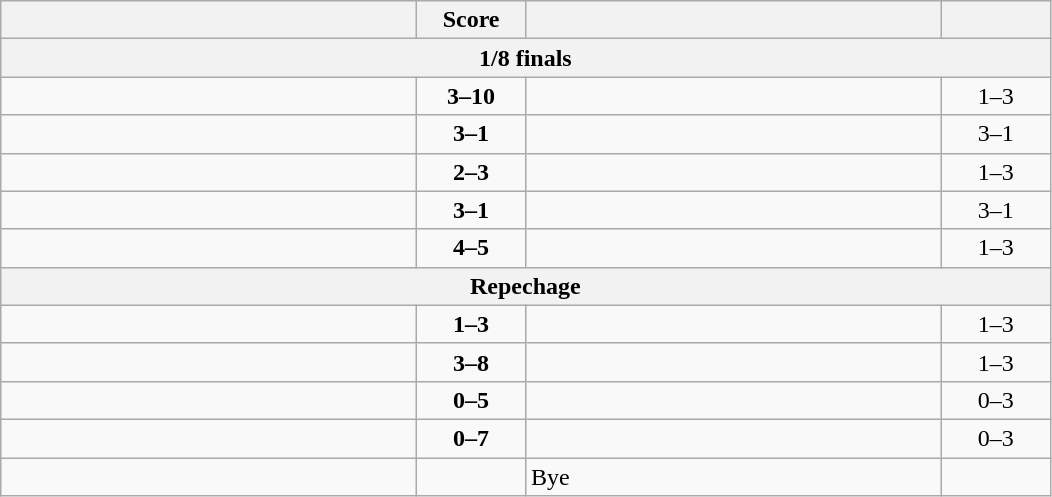<table class="wikitable" style="text-align: left; ">
<tr>
<th align="right" width="270"></th>
<th width="65">Score</th>
<th align="left" width="270"></th>
<th width="65"></th>
</tr>
<tr>
<th colspan=4>1/8 finals</th>
</tr>
<tr>
<td></td>
<td align="center"><strong>3–10</strong></td>
<td><strong></strong></td>
<td align=center>1–3 <strong></strong></td>
</tr>
<tr>
<td><strong></strong></td>
<td align="center"><strong>3–1</strong></td>
<td></td>
<td align=center>3–1 <strong></strong></td>
</tr>
<tr>
<td></td>
<td align="center"><strong>2–3</strong></td>
<td><strong></strong></td>
<td align=center>1–3 <strong></strong></td>
</tr>
<tr>
<td><strong></strong></td>
<td align="center"><strong>3–1</strong></td>
<td></td>
<td align=center>3–1 <strong></strong></td>
</tr>
<tr>
<td></td>
<td align="center"><strong>4–5</strong></td>
<td><strong></strong></td>
<td align=center>1–3 <strong></strong></td>
</tr>
<tr>
<th colspan=4>Repechage</th>
</tr>
<tr>
<td></td>
<td align="center"><strong>1–3</strong></td>
<td><strong></strong></td>
<td align=center>1–3 <strong></strong></td>
</tr>
<tr>
<td></td>
<td align="center"><strong>3–8</strong></td>
<td><strong></strong></td>
<td align=center>1–3 <strong></strong></td>
</tr>
<tr>
<td></td>
<td align="center"><strong>0–5</strong></td>
<td><strong></strong></td>
<td align=center>0–3 <strong></strong></td>
</tr>
<tr>
<td></td>
<td align="center"><strong>0–7</strong></td>
<td><strong></strong></td>
<td align=center>0–3 <strong></strong></td>
</tr>
<tr>
<td><strong></strong></td>
<td></td>
<td>Bye</td>
<td></td>
</tr>
</table>
